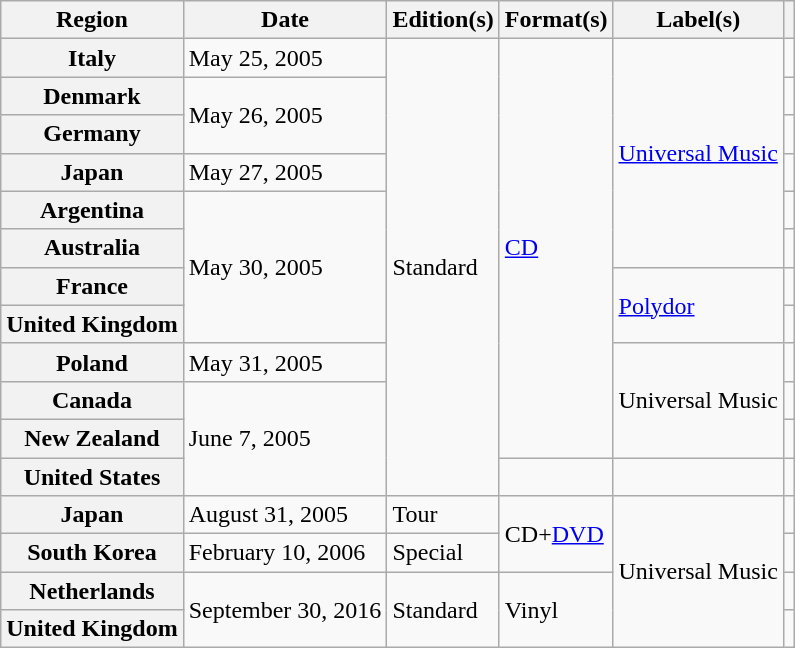<table class="wikitable plainrowheaders">
<tr>
<th scope="col">Region</th>
<th scope="col">Date</th>
<th scope="col">Edition(s)</th>
<th scope="col">Format(s)</th>
<th scope="col">Label(s)</th>
<th scope="col"></th>
</tr>
<tr>
<th scope="row">Italy</th>
<td>May 25, 2005</td>
<td rowspan="12">Standard</td>
<td rowspan="11"><a href='#'>CD</a></td>
<td rowspan="6"><a href='#'>Universal Music</a></td>
<td></td>
</tr>
<tr>
<th scope="row">Denmark</th>
<td rowspan="2">May 26, 2005</td>
<td></td>
</tr>
<tr>
<th scope="row">Germany</th>
<td></td>
</tr>
<tr>
<th scope="row">Japan</th>
<td>May 27, 2005</td>
<td></td>
</tr>
<tr>
<th scope="row">Argentina</th>
<td rowspan="4">May 30, 2005</td>
<td></td>
</tr>
<tr>
<th scope="row">Australia</th>
<td></td>
</tr>
<tr>
<th scope="row">France</th>
<td rowspan="2"><a href='#'>Polydor</a></td>
<td></td>
</tr>
<tr>
<th scope="row">United Kingdom</th>
<td></td>
</tr>
<tr>
<th scope="row">Poland</th>
<td>May 31, 2005</td>
<td rowspan="3">Universal Music</td>
<td></td>
</tr>
<tr>
<th scope="row">Canada</th>
<td rowspan="3">June 7, 2005</td>
<td></td>
</tr>
<tr>
<th scope="row">New Zealand</th>
<td></td>
</tr>
<tr>
<th scope="row">United States</th>
<td></td>
<td></td>
<td></td>
</tr>
<tr>
<th scope="row">Japan</th>
<td>August 31, 2005</td>
<td>Tour</td>
<td rowspan="2">CD+<a href='#'>DVD</a></td>
<td rowspan="4">Universal Music</td>
<td></td>
</tr>
<tr>
<th scope="row">South Korea</th>
<td>February 10, 2006</td>
<td>Special</td>
<td></td>
</tr>
<tr>
<th scope="row">Netherlands</th>
<td rowspan="2">September 30, 2016</td>
<td rowspan="2">Standard</td>
<td rowspan="2">Vinyl</td>
<td></td>
</tr>
<tr>
<th scope="row">United Kingdom</th>
<td></td>
</tr>
</table>
